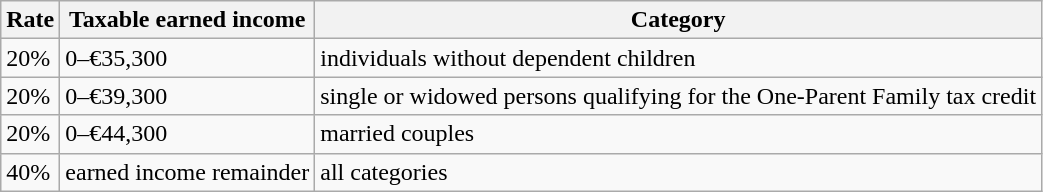<table class="wikitable">
<tr>
<th>Rate</th>
<th>Taxable earned income</th>
<th>Category</th>
</tr>
<tr>
<td>20%</td>
<td>0–€35,300</td>
<td>individuals without dependent children</td>
</tr>
<tr>
<td>20%</td>
<td>0–€39,300</td>
<td>single or widowed persons qualifying for the One-Parent Family tax credit</td>
</tr>
<tr>
<td>20%</td>
<td>0–€44,300</td>
<td>married couples</td>
</tr>
<tr>
<td>40%</td>
<td>earned income remainder</td>
<td>all categories</td>
</tr>
</table>
